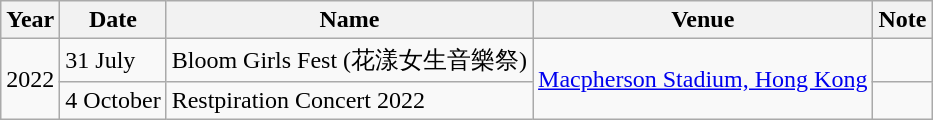<table class="wikitable plainrowheaders">
<tr>
<th scope="col">Year</th>
<th scope="col">Date</th>
<th scope="col">Name</th>
<th scope="col">Venue</th>
<th scope="col">Note</th>
</tr>
<tr>
<td rowspan="2">2022</td>
<td>31 July</td>
<td>Bloom Girls Fest (花漾女生音樂祭)</td>
<td rowspan="2"><a href='#'>Macpherson Stadium, Hong Kong</a></td>
<td></td>
</tr>
<tr>
<td>4 October</td>
<td>Restpiration Concert 2022</td>
<td></td>
</tr>
</table>
